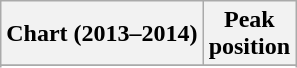<table class="wikitable sortable">
<tr>
<th>Chart (2013–2014)</th>
<th>Peak<br>position</th>
</tr>
<tr>
</tr>
<tr>
</tr>
<tr>
</tr>
<tr>
</tr>
<tr>
</tr>
</table>
